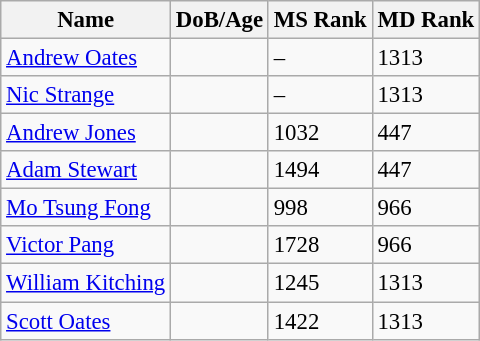<table class="wikitable" style="text-align: left; font-size:95%;">
<tr>
<th>Name</th>
<th>DoB/Age</th>
<th>MS Rank</th>
<th>MD Rank</th>
</tr>
<tr>
<td><a href='#'>Andrew Oates</a></td>
<td></td>
<td>–</td>
<td>1313</td>
</tr>
<tr>
<td><a href='#'>Nic Strange</a></td>
<td></td>
<td>–</td>
<td>1313</td>
</tr>
<tr>
<td><a href='#'>Andrew Jones</a></td>
<td></td>
<td>1032</td>
<td>447</td>
</tr>
<tr>
<td><a href='#'>Adam Stewart</a></td>
<td></td>
<td>1494</td>
<td>447</td>
</tr>
<tr>
<td><a href='#'>Mo Tsung Fong</a></td>
<td></td>
<td>998</td>
<td>966</td>
</tr>
<tr>
<td><a href='#'>Victor Pang</a></td>
<td></td>
<td>1728</td>
<td>966</td>
</tr>
<tr>
<td><a href='#'>William Kitching</a></td>
<td></td>
<td>1245</td>
<td>1313</td>
</tr>
<tr>
<td><a href='#'>Scott Oates</a></td>
<td></td>
<td>1422</td>
<td>1313</td>
</tr>
</table>
